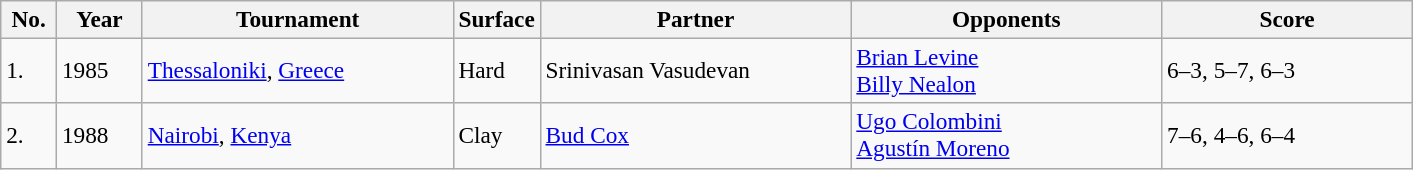<table class="sortable wikitable" style=font-size:97%>
<tr>
<th width=30>No.</th>
<th width=50>Year</th>
<th width=200>Tournament</th>
<th width=50>Surface</th>
<th width=200>Partner</th>
<th width=200>Opponents</th>
<th width=160>Score</th>
</tr>
<tr>
<td>1.</td>
<td>1985</td>
<td><a href='#'>Thessaloniki</a>, <a href='#'>Greece</a></td>
<td>Hard</td>
<td> Srinivasan Vasudevan</td>
<td> <a href='#'>Brian Levine</a><br> <a href='#'>Billy Nealon</a></td>
<td>6–3, 5–7, 6–3</td>
</tr>
<tr>
<td>2.</td>
<td>1988</td>
<td><a href='#'>Nairobi</a>, <a href='#'>Kenya</a></td>
<td>Clay</td>
<td> <a href='#'>Bud Cox</a></td>
<td> <a href='#'>Ugo Colombini</a><br> <a href='#'>Agustín Moreno</a></td>
<td>7–6, 4–6, 6–4</td>
</tr>
</table>
